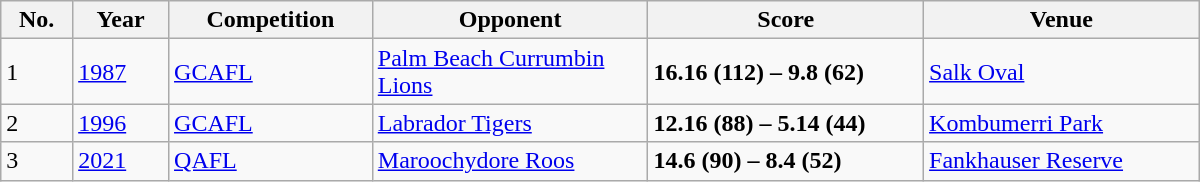<table class="wikitable sortable" width=800px>
<tr>
<th width=6%>No.</th>
<th width=8%>Year</th>
<th width=17%>Competition</th>
<th width=23%>Opponent</th>
<th width=23%>Score</th>
<th width=23%>Venue</th>
</tr>
<tr>
<td>1</td>
<td><a href='#'>1987</a></td>
<td><a href='#'>GCAFL</a></td>
<td><a href='#'>Palm Beach Currumbin Lions</a></td>
<td><strong>16.16 (112) – 9.8 (62)</strong></td>
<td><a href='#'>Salk Oval</a></td>
</tr>
<tr>
<td>2</td>
<td><a href='#'>1996</a></td>
<td><a href='#'>GCAFL</a></td>
<td><a href='#'>Labrador Tigers</a></td>
<td><strong>12.16 (88) – 5.14 (44)</strong></td>
<td><a href='#'>Kombumerri Park</a></td>
</tr>
<tr>
<td>3</td>
<td><a href='#'>2021</a></td>
<td><a href='#'>QAFL</a></td>
<td><a href='#'>Maroochydore Roos</a></td>
<td><strong>14.6 (90) – 	8.4 (52)</strong></td>
<td><a href='#'>Fankhauser Reserve</a></td>
</tr>
</table>
